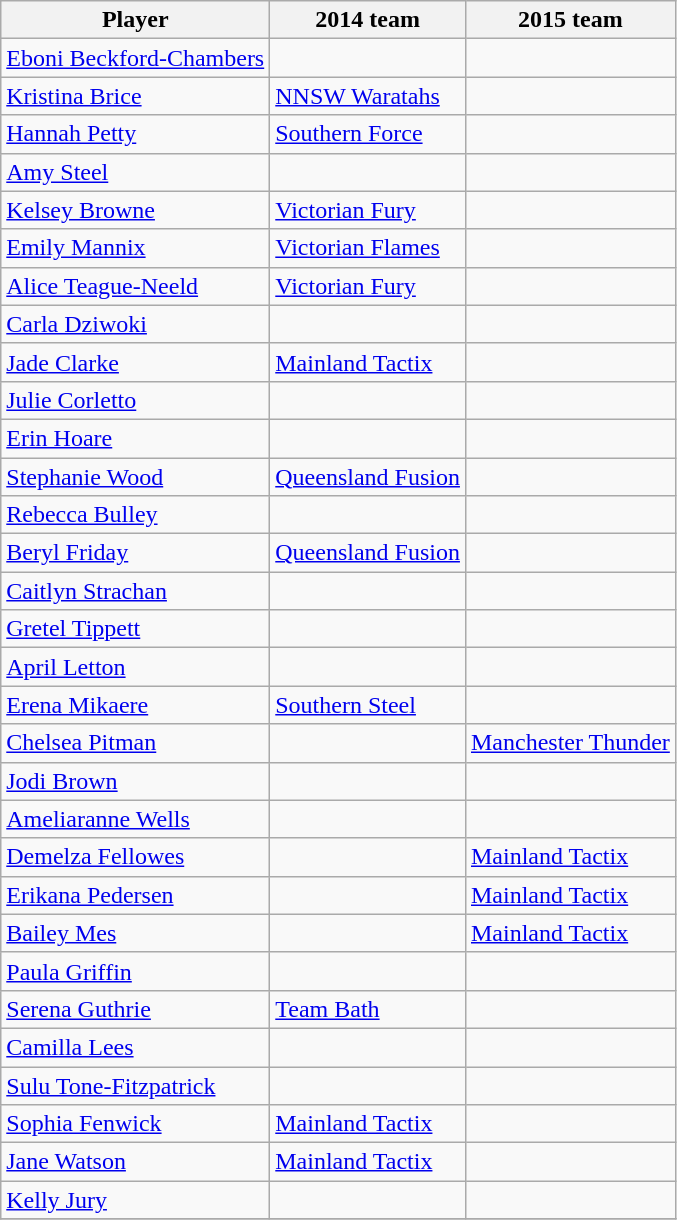<table class="wikitable collapsible">
<tr>
<th>Player</th>
<th>2014 team</th>
<th>2015 team</th>
</tr>
<tr>
<td> <a href='#'>Eboni Beckford-Chambers</a></td>
<td></td>
<td></td>
</tr>
<tr>
<td> <a href='#'>Kristina Brice</a></td>
<td><a href='#'>NNSW Waratahs</a></td>
<td></td>
</tr>
<tr>
<td>  <a href='#'>Hannah Petty</a></td>
<td><a href='#'>Southern Force</a></td>
<td></td>
</tr>
<tr>
<td> <a href='#'>Amy Steel</a></td>
<td></td>
<td></td>
</tr>
<tr>
<td> <a href='#'>Kelsey Browne</a></td>
<td><a href='#'>Victorian Fury</a></td>
<td></td>
</tr>
<tr>
<td> <a href='#'>Emily Mannix</a></td>
<td><a href='#'>Victorian Flames</a></td>
<td></td>
</tr>
<tr>
<td> <a href='#'>Alice Teague-Neeld</a></td>
<td><a href='#'>Victorian Fury</a></td>
<td></td>
</tr>
<tr>
<td> <a href='#'>Carla Dziwoki</a></td>
<td></td>
<td></td>
</tr>
<tr>
<td> <a href='#'>Jade Clarke</a></td>
<td><a href='#'>Mainland Tactix</a></td>
<td></td>
</tr>
<tr>
<td> <a href='#'>Julie Corletto</a></td>
<td></td>
<td></td>
</tr>
<tr>
<td> <a href='#'>Erin Hoare</a></td>
<td></td>
<td></td>
</tr>
<tr>
<td> <a href='#'>Stephanie Wood</a></td>
<td><a href='#'>Queensland Fusion</a></td>
<td></td>
</tr>
<tr>
<td> <a href='#'>Rebecca Bulley</a></td>
<td></td>
<td></td>
</tr>
<tr>
<td> <a href='#'>Beryl Friday</a></td>
<td><a href='#'>Queensland Fusion</a></td>
<td></td>
</tr>
<tr>
<td> <a href='#'>Caitlyn Strachan</a></td>
<td></td>
<td></td>
</tr>
<tr>
<td> <a href='#'>Gretel Tippett</a></td>
<td></td>
<td></td>
</tr>
<tr>
<td> <a href='#'>April Letton</a></td>
<td></td>
<td></td>
</tr>
<tr>
<td> <a href='#'>Erena Mikaere</a></td>
<td><a href='#'>Southern Steel</a></td>
<td></td>
</tr>
<tr>
<td> <a href='#'>Chelsea Pitman</a></td>
<td></td>
<td><a href='#'>Manchester Thunder</a></td>
</tr>
<tr>
<td> <a href='#'>Jodi Brown</a></td>
<td></td>
<td></td>
</tr>
<tr>
<td> <a href='#'>Ameliaranne Wells</a></td>
<td></td>
<td></td>
</tr>
<tr>
<td> <a href='#'>Demelza Fellowes</a></td>
<td></td>
<td><a href='#'>Mainland Tactix</a></td>
</tr>
<tr>
<td> <a href='#'>Erikana Pedersen</a></td>
<td></td>
<td><a href='#'>Mainland Tactix</a></td>
</tr>
<tr>
<td> <a href='#'>Bailey Mes</a></td>
<td></td>
<td><a href='#'>Mainland Tactix</a></td>
</tr>
<tr>
<td> <a href='#'>Paula Griffin</a></td>
<td></td>
<td></td>
</tr>
<tr>
<td> <a href='#'>Serena Guthrie</a></td>
<td><a href='#'>Team Bath</a></td>
<td></td>
</tr>
<tr>
<td> <a href='#'>Camilla Lees</a></td>
<td></td>
<td></td>
</tr>
<tr>
<td> <a href='#'>Sulu Tone-Fitzpatrick</a></td>
<td></td>
<td></td>
</tr>
<tr>
<td> <a href='#'>Sophia Fenwick</a></td>
<td><a href='#'>Mainland Tactix</a></td>
<td></td>
</tr>
<tr>
<td>  <a href='#'>Jane Watson</a></td>
<td><a href='#'>Mainland Tactix</a></td>
<td></td>
</tr>
<tr>
<td> <a href='#'>Kelly Jury</a></td>
<td></td>
<td></td>
</tr>
<tr>
</tr>
</table>
